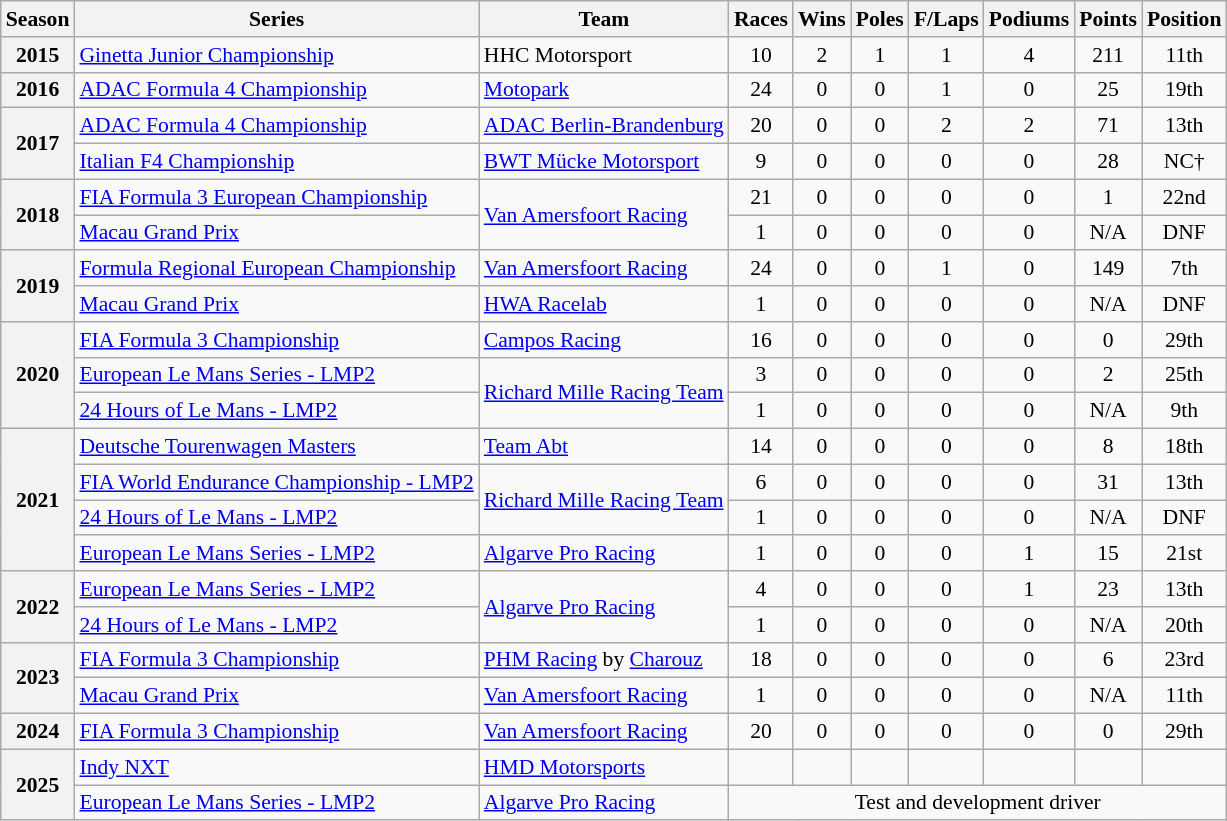<table class="wikitable" style="font-size: 90%; text-align:center">
<tr>
<th>Season</th>
<th>Series</th>
<th>Team</th>
<th>Races</th>
<th>Wins</th>
<th>Poles</th>
<th>F/Laps</th>
<th>Podiums</th>
<th>Points</th>
<th>Position</th>
</tr>
<tr>
<th>2015</th>
<td align=left><a href='#'>Ginetta Junior Championship</a></td>
<td align=left>HHC Motorsport</td>
<td>10</td>
<td>2</td>
<td>1</td>
<td>1</td>
<td>4</td>
<td>211</td>
<td>11th</td>
</tr>
<tr>
<th>2016</th>
<td align=left><a href='#'>ADAC Formula 4 Championship</a></td>
<td align=left><a href='#'>Motopark</a></td>
<td>24</td>
<td>0</td>
<td>0</td>
<td>1</td>
<td>0</td>
<td>25</td>
<td>19th</td>
</tr>
<tr>
<th rowspan=2>2017</th>
<td align=left><a href='#'>ADAC Formula 4 Championship</a></td>
<td align=left><a href='#'>ADAC Berlin-Brandenburg</a></td>
<td>20</td>
<td>0</td>
<td>0</td>
<td>2</td>
<td>2</td>
<td>71</td>
<td>13th</td>
</tr>
<tr>
<td align=left><a href='#'>Italian F4 Championship</a></td>
<td align=left><a href='#'>BWT Mücke Motorsport</a></td>
<td>9</td>
<td>0</td>
<td>0</td>
<td>0</td>
<td>0</td>
<td>28</td>
<td>NC†</td>
</tr>
<tr>
<th rowspan=2>2018</th>
<td align=left><a href='#'>FIA Formula 3 European Championship</a></td>
<td rowspan=2 align=left><a href='#'>Van Amersfoort Racing</a></td>
<td>21</td>
<td>0</td>
<td>0</td>
<td>0</td>
<td>0</td>
<td>1</td>
<td>22nd</td>
</tr>
<tr>
<td align=left><a href='#'>Macau Grand Prix</a></td>
<td>1</td>
<td>0</td>
<td>0</td>
<td>0</td>
<td>0</td>
<td>N/A</td>
<td>DNF</td>
</tr>
<tr>
<th rowspan=2>2019</th>
<td align=left><a href='#'>Formula Regional European Championship</a></td>
<td align=left><a href='#'>Van Amersfoort Racing</a></td>
<td>24</td>
<td>0</td>
<td>0</td>
<td>1</td>
<td>0</td>
<td>149</td>
<td>7th</td>
</tr>
<tr>
<td align=left><a href='#'>Macau Grand Prix</a></td>
<td align=left><a href='#'>HWA Racelab</a></td>
<td>1</td>
<td>0</td>
<td>0</td>
<td>0</td>
<td>0</td>
<td>N/A</td>
<td>DNF</td>
</tr>
<tr>
<th rowspan=3>2020</th>
<td align=left><a href='#'>FIA Formula 3 Championship</a></td>
<td align=left><a href='#'>Campos Racing</a></td>
<td>16</td>
<td>0</td>
<td>0</td>
<td>0</td>
<td>0</td>
<td>0</td>
<td>29th</td>
</tr>
<tr>
<td align=left><a href='#'>European Le Mans Series - LMP2</a></td>
<td rowspan=2 align=left><a href='#'>Richard Mille Racing Team</a></td>
<td>3</td>
<td>0</td>
<td>0</td>
<td>0</td>
<td>0</td>
<td>2</td>
<td>25th</td>
</tr>
<tr>
<td align=left><a href='#'>24 Hours of Le Mans - LMP2</a></td>
<td>1</td>
<td>0</td>
<td>0</td>
<td>0</td>
<td>0</td>
<td>N/A</td>
<td>9th</td>
</tr>
<tr>
<th rowspan=4>2021</th>
<td align=left><a href='#'>Deutsche Tourenwagen Masters</a></td>
<td align=left><a href='#'>Team Abt</a></td>
<td>14</td>
<td>0</td>
<td>0</td>
<td>0</td>
<td>0</td>
<td>8</td>
<td>18th</td>
</tr>
<tr>
<td align=left><a href='#'>FIA World Endurance Championship - LMP2</a></td>
<td rowspan=2 align=left><a href='#'>Richard Mille Racing Team</a></td>
<td>6</td>
<td>0</td>
<td>0</td>
<td>0</td>
<td>0</td>
<td>31</td>
<td>13th</td>
</tr>
<tr>
<td align=left><a href='#'>24 Hours of Le Mans - LMP2</a></td>
<td>1</td>
<td>0</td>
<td>0</td>
<td>0</td>
<td>0</td>
<td>N/A</td>
<td>DNF</td>
</tr>
<tr>
<td align=left><a href='#'>European Le Mans Series - LMP2</a></td>
<td align=left><a href='#'>Algarve Pro Racing</a></td>
<td>1</td>
<td>0</td>
<td>0</td>
<td>0</td>
<td>1</td>
<td>15</td>
<td>21st</td>
</tr>
<tr>
<th rowspan=2>2022</th>
<td align=left><a href='#'>European Le Mans Series - LMP2</a></td>
<td rowspan=2 align=left><a href='#'>Algarve Pro Racing</a></td>
<td>4</td>
<td>0</td>
<td>0</td>
<td>0</td>
<td>1</td>
<td>23</td>
<td>13th</td>
</tr>
<tr>
<td align=left><a href='#'>24 Hours of Le Mans - LMP2</a></td>
<td>1</td>
<td>0</td>
<td>0</td>
<td>0</td>
<td>0</td>
<td>N/A</td>
<td>20th</td>
</tr>
<tr>
<th rowspan=2>2023</th>
<td align=left><a href='#'>FIA Formula 3 Championship</a></td>
<td align=left><a href='#'>PHM Racing</a> by <a href='#'>Charouz</a></td>
<td>18</td>
<td>0</td>
<td>0</td>
<td>0</td>
<td>0</td>
<td>6</td>
<td>23rd</td>
</tr>
<tr>
<td align=left><a href='#'>Macau Grand Prix</a></td>
<td align=left><a href='#'>Van Amersfoort Racing</a></td>
<td>1</td>
<td>0</td>
<td>0</td>
<td>0</td>
<td>0</td>
<td>N/A</td>
<td>11th</td>
</tr>
<tr>
<th>2024</th>
<td align=left><a href='#'>FIA Formula 3 Championship</a></td>
<td align=left><a href='#'>Van Amersfoort Racing</a></td>
<td>20</td>
<td>0</td>
<td>0</td>
<td>0</td>
<td>0</td>
<td>0</td>
<td>29th</td>
</tr>
<tr>
<th rowspan=2>2025</th>
<td align=left><a href='#'>Indy NXT</a></td>
<td align=left><a href='#'>HMD Motorsports</a></td>
<td></td>
<td></td>
<td></td>
<td></td>
<td></td>
<td></td>
<td></td>
</tr>
<tr>
<td align=left><a href='#'>European Le Mans Series - LMP2</a></td>
<td align=left><a href='#'>Algarve Pro Racing</a></td>
<td colspan=7>Test and development driver</td>
</tr>
</table>
